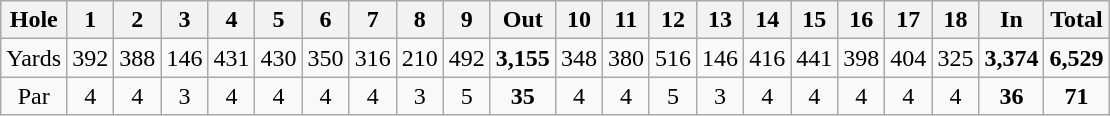<table class="wikitable" style="text-align:center">
<tr>
<th align="left">Hole</th>
<th>1</th>
<th>2</th>
<th>3</th>
<th>4</th>
<th>5</th>
<th>6</th>
<th>7</th>
<th>8</th>
<th>9</th>
<th>Out</th>
<th>10</th>
<th>11</th>
<th>12</th>
<th>13</th>
<th>14</th>
<th>15</th>
<th>16</th>
<th>17</th>
<th>18</th>
<th>In</th>
<th>Total</th>
</tr>
<tr>
<td align="center">Yards</td>
<td>392</td>
<td>388</td>
<td>146</td>
<td>431</td>
<td>430</td>
<td>350</td>
<td>316</td>
<td>210</td>
<td>492</td>
<td><strong>3,155</strong></td>
<td>348</td>
<td>380</td>
<td>516</td>
<td>146</td>
<td>416</td>
<td>441</td>
<td>398</td>
<td>404</td>
<td>325</td>
<td><strong>3,374</strong></td>
<td><strong>6,529</strong></td>
</tr>
<tr>
<td align="center">Par</td>
<td>4</td>
<td>4</td>
<td>3</td>
<td>4</td>
<td>4</td>
<td>4</td>
<td>4</td>
<td>3</td>
<td>5</td>
<td><strong>35</strong></td>
<td>4</td>
<td>4</td>
<td>5</td>
<td>3</td>
<td>4</td>
<td>4</td>
<td>4</td>
<td>4</td>
<td>4</td>
<td><strong>36</strong></td>
<td><strong>71</strong></td>
</tr>
</table>
